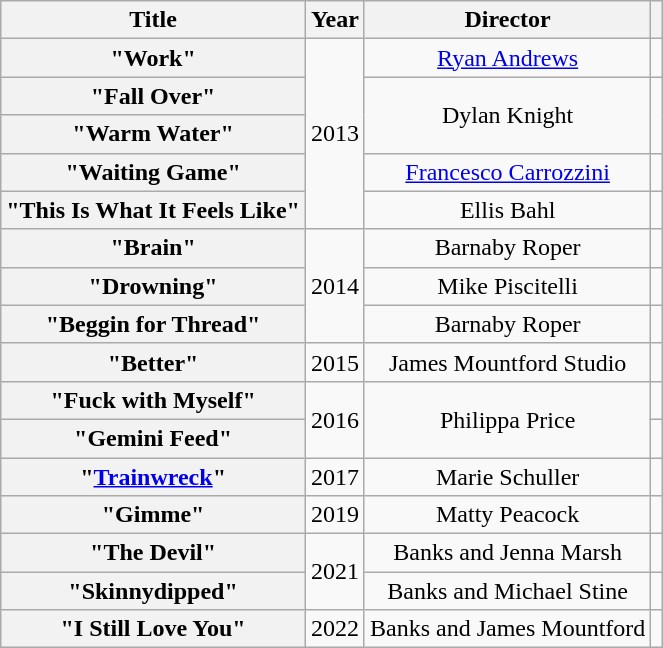<table class="wikitable plainrowheaders" style="text-align:center">
<tr>
<th scope="col">Title</th>
<th scope="col">Year</th>
<th scope="col">Director</th>
<th scope="col"></th>
</tr>
<tr>
<th scope="row">"Work" </th>
<td rowspan="5">2013</td>
<td><a href='#'>Ryan Andrews</a></td>
<td></td>
</tr>
<tr>
<th scope="row">"Fall Over"</th>
<td rowspan="2">Dylan Knight</td>
<td rowspan="2"></td>
</tr>
<tr>
<th scope="row">"Warm Water"</th>
</tr>
<tr>
<th scope="row">"Waiting Game"</th>
<td><a href='#'>Francesco Carrozzini</a></td>
<td></td>
</tr>
<tr>
<th scope="row">"This Is What It Feels Like"</th>
<td>Ellis Bahl</td>
<td></td>
</tr>
<tr>
<th scope="row">"Brain"</th>
<td rowspan="3">2014</td>
<td>Barnaby Roper</td>
<td></td>
</tr>
<tr>
<th scope="row">"Drowning"</th>
<td>Mike Piscitelli</td>
<td></td>
</tr>
<tr>
<th scope="row">"Beggin for Thread"</th>
<td>Barnaby Roper</td>
<td></td>
</tr>
<tr>
<th scope="row">"Better"</th>
<td>2015</td>
<td>James Mountford Studio</td>
<td></td>
</tr>
<tr>
<th scope="row">"Fuck with Myself"</th>
<td rowspan="2">2016</td>
<td rowspan="2">Philippa Price</td>
<td></td>
</tr>
<tr>
<th scope="row">"Gemini Feed"</th>
<td></td>
</tr>
<tr>
<th scope="row">"<a href='#'>Trainwreck</a>"</th>
<td>2017</td>
<td>Marie Schuller</td>
<td></td>
</tr>
<tr>
<th scope="row">"Gimme"</th>
<td>2019</td>
<td>Matty Peacock</td>
<td></td>
</tr>
<tr>
<th scope="row">"The Devil"</th>
<td rowspan="2">2021</td>
<td>Banks and Jenna Marsh</td>
<td></td>
</tr>
<tr>
<th scope="row">"Skinnydipped"</th>
<td>Banks and Michael Stine</td>
<td></td>
</tr>
<tr>
<th scope="row">"I Still Love You"</th>
<td>2022</td>
<td>Banks and James Mountford</td>
<td></td>
</tr>
</table>
